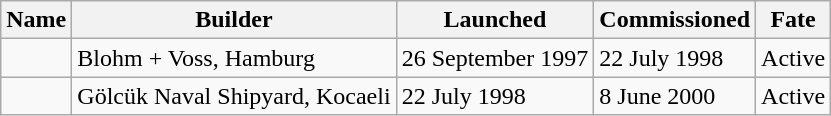<table class="wikitable">
<tr>
<th>Name</th>
<th>Builder</th>
<th>Launched</th>
<th>Commissioned</th>
<th>Fate</th>
</tr>
<tr>
<td></td>
<td> Blohm + Voss, Hamburg</td>
<td>26 September 1997</td>
<td>22 July 1998</td>
<td>Active</td>
</tr>
<tr>
<td></td>
<td> Gölcük Naval Shipyard, Kocaeli</td>
<td>22 July 1998</td>
<td>8 June 2000</td>
<td>Active</td>
</tr>
</table>
